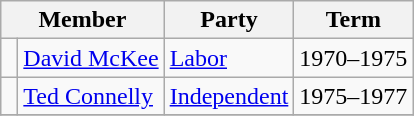<table class="wikitable">
<tr>
<th colspan=2>Member</th>
<th>Party</th>
<th>Term</th>
</tr>
<tr>
<td> </td>
<td><a href='#'>David McKee</a></td>
<td><a href='#'>Labor</a></td>
<td>1970–1975</td>
</tr>
<tr>
<td> </td>
<td><a href='#'>Ted Connelly</a></td>
<td><a href='#'>Independent</a></td>
<td>1975–1977</td>
</tr>
<tr>
</tr>
</table>
